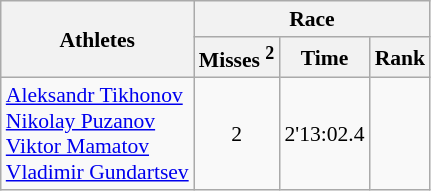<table class="wikitable" border="1" style="font-size:90%">
<tr>
<th rowspan=2>Athletes</th>
<th colspan=3>Race</th>
</tr>
<tr>
<th>Misses <sup>2</sup></th>
<th>Time</th>
<th>Rank</th>
</tr>
<tr>
<td><a href='#'>Aleksandr Tikhonov</a><br><a href='#'>Nikolay Puzanov</a><br><a href='#'>Viktor Mamatov</a><br><a href='#'>Vladimir Gundartsev</a></td>
<td align=center>2</td>
<td align=center>2'13:02.4</td>
<td align=center></td>
</tr>
</table>
